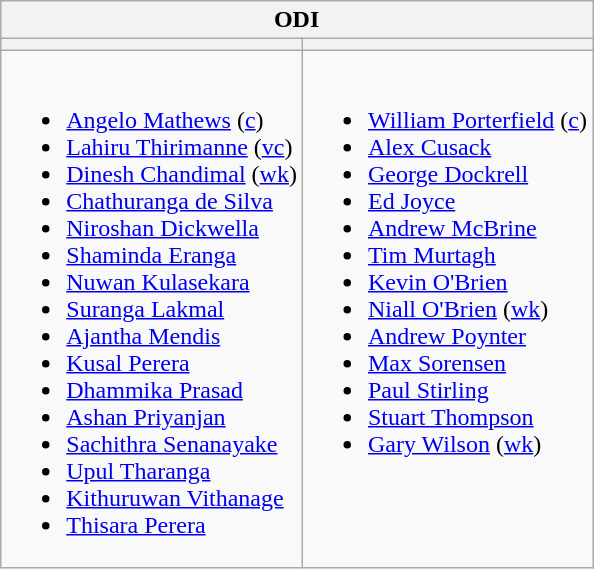<table class="wikitable">
<tr>
<th colspan="2">ODI</th>
</tr>
<tr>
<th></th>
<th></th>
</tr>
<tr style="vertical-align:top">
<td><br><ul><li><a href='#'>Angelo Mathews</a> (<a href='#'>c</a>)</li><li><a href='#'>Lahiru Thirimanne</a> (<a href='#'>vc</a>)</li><li><a href='#'>Dinesh Chandimal</a> (<a href='#'>wk</a>)</li><li><a href='#'>Chathuranga de Silva</a></li><li><a href='#'>Niroshan Dickwella</a></li><li><a href='#'>Shaminda Eranga</a></li><li><a href='#'>Nuwan Kulasekara</a></li><li><a href='#'>Suranga Lakmal</a></li><li><a href='#'>Ajantha Mendis</a></li><li><a href='#'>Kusal Perera</a></li><li><a href='#'>Dhammika Prasad</a></li><li><a href='#'>Ashan Priyanjan</a></li><li><a href='#'>Sachithra Senanayake</a></li><li><a href='#'>Upul Tharanga</a></li><li><a href='#'>Kithuruwan Vithanage</a></li><li><a href='#'>Thisara Perera</a></li></ul></td>
<td><br><ul><li><a href='#'>William Porterfield</a> (<a href='#'>c</a>)</li><li><a href='#'>Alex Cusack</a></li><li><a href='#'>George Dockrell</a></li><li><a href='#'>Ed Joyce</a></li><li><a href='#'>Andrew McBrine</a></li><li><a href='#'>Tim Murtagh</a></li><li><a href='#'>Kevin O'Brien</a></li><li><a href='#'>Niall O'Brien</a> (<a href='#'>wk</a>)</li><li><a href='#'>Andrew Poynter</a></li><li><a href='#'>Max Sorensen</a></li><li><a href='#'>Paul Stirling</a></li><li><a href='#'>Stuart Thompson</a></li><li><a href='#'>Gary Wilson</a> (<a href='#'>wk</a>)</li></ul></td>
</tr>
</table>
